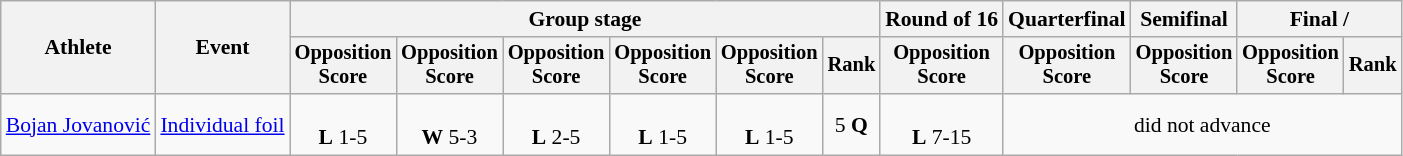<table class=wikitable style="font-size:90%">
<tr>
<th rowspan=2>Athlete</th>
<th rowspan=2>Event</th>
<th colspan=6>Group stage</th>
<th>Round of 16</th>
<th>Quarterfinal</th>
<th>Semifinal</th>
<th colspan=2>Final / </th>
</tr>
<tr style="font-size:95%">
<th>Opposition<br>Score</th>
<th>Opposition<br>Score</th>
<th>Opposition<br>Score</th>
<th>Opposition<br>Score</th>
<th>Opposition<br>Score</th>
<th>Rank</th>
<th>Opposition<br>Score</th>
<th>Opposition<br>Score</th>
<th>Opposition<br>Score</th>
<th>Opposition<br>Score</th>
<th>Rank</th>
</tr>
<tr align=center>
<td align=left><a href='#'>Bojan Jovanović</a></td>
<td align=left><a href='#'>Individual foil</a></td>
<td><br><strong>L</strong> 1-5</td>
<td><br><strong>W</strong> 5-3</td>
<td><br><strong>L</strong> 2-5</td>
<td><br><strong>L</strong> 1-5</td>
<td><br><strong>L</strong> 1-5</td>
<td>5 <strong>Q</strong></td>
<td><br><strong>L</strong> 7-15</td>
<td colspan=4>did not advance</td>
</tr>
</table>
